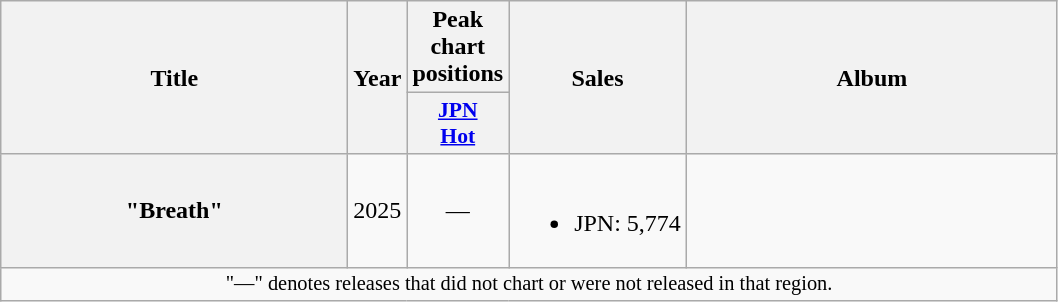<table class="wikitable plainrowheaders" style="text-align:center">
<tr>
<th rowspan="2" scope="col" style="width:14em;">Title</th>
<th rowspan="2" scope="col" style="width:2em;">Year</th>
<th scope="col">Peak chart positions</th>
<th rowspan="2" scope="col">Sales</th>
<th rowspan="2" scope="col" style="width:15em;">Album</th>
</tr>
<tr>
<th scope="col" style="width:3em;font-size:90%;"><a href='#'>JPN<br>Hot</a><br></th>
</tr>
<tr>
<th scope="row">"Breath"<br></th>
<td>2025</td>
<td>—</td>
<td><br><ul><li>JPN: 5,774 </li></ul></td>
<td></td>
</tr>
<tr>
<td colspan="5" style="font-size:85%">"—" denotes releases that did not chart or were not released in that region.</td>
</tr>
</table>
